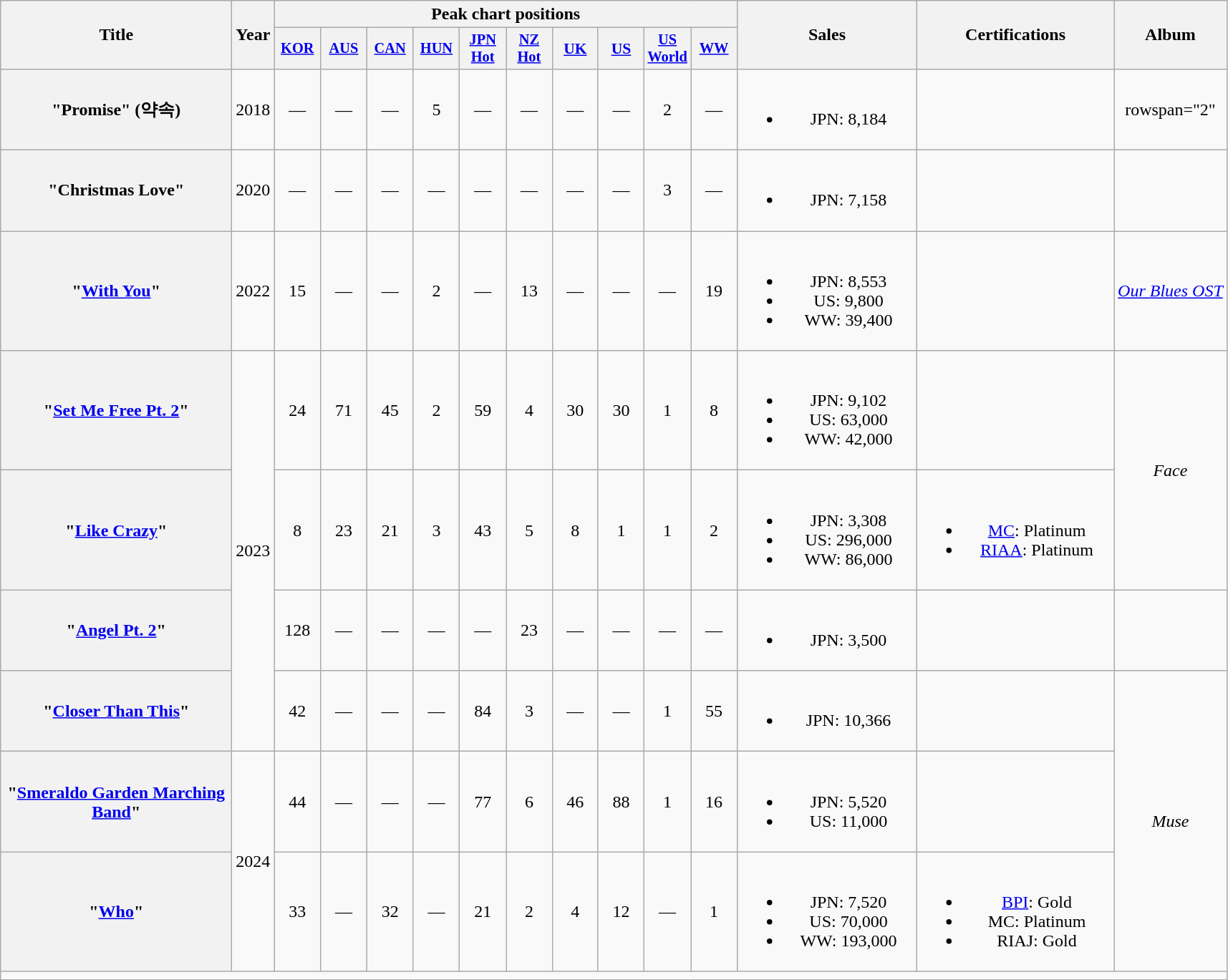<table class="wikitable plainrowheaders" style="text-align:center;">
<tr>
<th scope="col" rowspan="2" style="width:13em;">Title</th>
<th scope="col" rowspan="2">Year</th>
<th scope="col" colspan="10">Peak chart positions</th>
<th scope="col" rowspan="2" style="width:10em;">Sales</th>
<th scope="col" rowspan="2" style="width:11em;">Certifications</th>
<th scope="col" rowspan="2">Album</th>
</tr>
<tr>
<th scope="col" style="width:2.7em;font-size:85%;"><a href='#'>KOR</a><br></th>
<th scope="col" style="width:2.7em;font-size:85%;"><a href='#'>AUS</a><br></th>
<th scope="col" style="width:2.7em;font-size:85%;"><a href='#'>CAN</a><br></th>
<th scope="col" style="width:2.7em;font-size:85%;"><a href='#'>HUN</a><br></th>
<th scope="col" style="width:2.7em;font-size:85%;"><a href='#'>JPN<br>Hot</a><br></th>
<th scope="col" style="width:2.7em;font-size:85%;"><a href='#'>NZ<br>Hot</a><br></th>
<th scope="col" style="width:2.5em;font-size:90%;"><a href='#'>UK</a><br></th>
<th scope="col" style="width:2.5em;font-size:90%;"><a href='#'>US</a><br></th>
<th scope="col" style="width:2.7em;font-size:85%;"><a href='#'>US<br>World</a><br></th>
<th scope="col" style="width:2.7em;font-size:85%;"><a href='#'>WW</a><br></th>
</tr>
<tr>
<th scope="row">"Promise" (약속)</th>
<td>2018</td>
<td>—</td>
<td>—</td>
<td>—</td>
<td>5</td>
<td>—</td>
<td>—</td>
<td>—</td>
<td>—</td>
<td>2</td>
<td>—</td>
<td><br><ul><li>JPN: 8,184</li></ul></td>
<td></td>
<td>rowspan="2" </td>
</tr>
<tr>
<th scope="row">"Christmas Love"</th>
<td>2020</td>
<td>—</td>
<td>—</td>
<td>—</td>
<td>—</td>
<td>—</td>
<td>—</td>
<td>—</td>
<td>—</td>
<td>3</td>
<td>—</td>
<td><br><ul><li>JPN: 7,158</li></ul></td>
<td></td>
</tr>
<tr>
<th scope="row">"<a href='#'>With You</a>"<br></th>
<td>2022</td>
<td>15</td>
<td>—</td>
<td>—</td>
<td>2</td>
<td>—</td>
<td>13</td>
<td>—</td>
<td>—</td>
<td>—</td>
<td>19</td>
<td><br><ul><li>JPN: 8,553</li><li>US: 9,800</li><li>WW: 39,400</li></ul></td>
<td></td>
<td><em><a href='#'>Our Blues OST</a></em></td>
</tr>
<tr>
<th scope="row">"<a href='#'>Set Me Free Pt. 2</a>"</th>
<td rowspan="4">2023</td>
<td>24</td>
<td>71</td>
<td>45</td>
<td>2</td>
<td>59</td>
<td>4</td>
<td>30</td>
<td>30</td>
<td>1</td>
<td>8</td>
<td><br><ul><li>JPN: 9,102</li><li>US: 63,000</li><li>WW: 42,000</li></ul></td>
<td></td>
<td rowspan="2"><em>Face</em></td>
</tr>
<tr>
<th scope="row">"<a href='#'>Like Crazy</a>"</th>
<td>8</td>
<td>23</td>
<td>21</td>
<td>3</td>
<td>43</td>
<td>5</td>
<td>8</td>
<td>1</td>
<td>1</td>
<td>2</td>
<td><br><ul><li>JPN: 3,308</li><li>US: 296,000</li><li>WW: 86,000</li></ul></td>
<td><br><ul><li><a href='#'>MC</a>: Platinum</li><li><a href='#'>RIAA</a>: Platinum</li></ul></td>
</tr>
<tr>
<th scope="row">"<a href='#'>Angel Pt. 2</a>"<br></th>
<td>128</td>
<td>—</td>
<td>—</td>
<td>—</td>
<td>—</td>
<td>23</td>
<td>—</td>
<td>—</td>
<td>—</td>
<td>—</td>
<td><br><ul><li>JPN: 3,500</li></ul></td>
<td></td>
<td></td>
</tr>
<tr>
<th scope="row">"<a href='#'>Closer Than This</a>"</th>
<td>42</td>
<td>—</td>
<td>—</td>
<td>—</td>
<td>84</td>
<td>3</td>
<td>—</td>
<td>—</td>
<td>1</td>
<td>55</td>
<td><br><ul><li>JPN: 10,366</li></ul></td>
<td></td>
<td rowspan="3"><em>Muse</em></td>
</tr>
<tr>
<th scope="row">"<a href='#'>Smeraldo Garden Marching Band</a>"<br></th>
<td rowspan="2">2024</td>
<td>44</td>
<td>—</td>
<td>—</td>
<td>—</td>
<td>77</td>
<td>6</td>
<td>46</td>
<td>88</td>
<td>1</td>
<td>16</td>
<td><br><ul><li>JPN: 5,520</li><li>US: 11,000</li></ul></td>
<td></td>
</tr>
<tr>
<th scope="row">"<a href='#'>Who</a>"</th>
<td>33</td>
<td>—</td>
<td>32</td>
<td>—</td>
<td>21</td>
<td>2</td>
<td>4</td>
<td>12</td>
<td>—</td>
<td>1</td>
<td><br><ul><li>JPN: 7,520</li><li>US: 70,000</li><li>WW: 193,000</li></ul></td>
<td><br><ul><li><a href='#'>BPI</a>: Gold</li><li>MC: Platinum</li><li>RIAJ: Gold </li></ul></td>
</tr>
<tr>
<td colspan="15"></td>
</tr>
</table>
